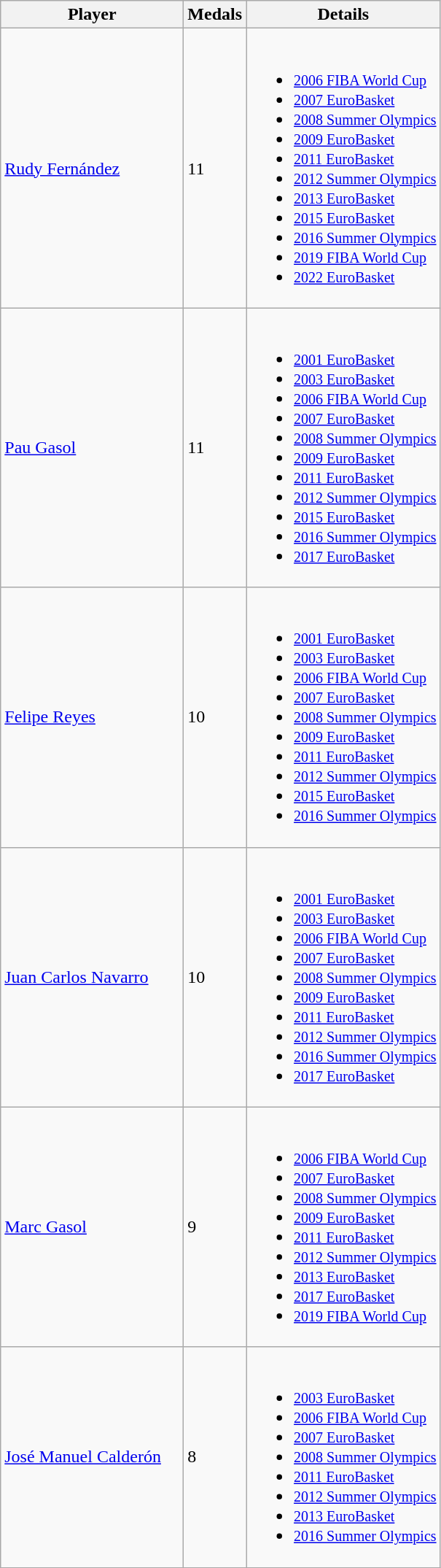<table class="wikitable">
<tr>
<th style="width:160px;">Player</th>
<th>Medals</th>
<th>Details</th>
</tr>
<tr>
<td><a href='#'>Rudy Fernández</a></td>
<td>11</td>
<td><br><ul><li><small> <a href='#'>2006 FIBA World Cup</a></small></li><li><small> <a href='#'>2007 EuroBasket</a></small></li><li><small> <a href='#'>2008 Summer Olympics</a></small></li><li><small> <a href='#'>2009 EuroBasket</a></small></li><li><small> <a href='#'>2011 EuroBasket</a></small></li><li><small> <a href='#'>2012 Summer Olympics</a></small></li><li><small> <a href='#'>2013 EuroBasket</a></small></li><li><small> <a href='#'>2015 EuroBasket</a></small></li><li><small> <a href='#'>2016 Summer Olympics</a></small></li><li><small> <a href='#'>2019 FIBA World Cup</a></small></li><li><small> <a href='#'>2022 EuroBasket</a></small></li></ul></td>
</tr>
<tr>
<td><a href='#'>Pau Gasol</a></td>
<td>11</td>
<td><br><ul><li><small> <a href='#'>2001 EuroBasket</a></small></li><li><small> <a href='#'>2003 EuroBasket</a></small></li><li><small> <a href='#'>2006 FIBA World Cup</a></small></li><li><small> <a href='#'>2007 EuroBasket</a></small></li><li><small> <a href='#'>2008 Summer Olympics</a></small></li><li><small> <a href='#'>2009 EuroBasket</a></small></li><li><small> <a href='#'>2011 EuroBasket</a></small></li><li><small> <a href='#'>2012 Summer Olympics</a></small></li><li><small> <a href='#'>2015 EuroBasket</a></small></li><li><small> <a href='#'>2016 Summer Olympics</a></small></li><li><small> <a href='#'>2017 EuroBasket</a></small></li></ul></td>
</tr>
<tr>
<td><a href='#'>Felipe Reyes</a></td>
<td>10</td>
<td><br><ul><li><small> <a href='#'>2001 EuroBasket</a></small></li><li><small> <a href='#'>2003 EuroBasket</a></small></li><li><small> <a href='#'>2006 FIBA World Cup</a></small></li><li><small> <a href='#'>2007 EuroBasket</a></small></li><li><small> <a href='#'>2008 Summer Olympics</a></small></li><li><small> <a href='#'>2009 EuroBasket</a></small></li><li><small> <a href='#'>2011 EuroBasket</a></small></li><li><small> <a href='#'>2012 Summer Olympics</a></small></li><li><small> <a href='#'>2015 EuroBasket</a></small></li><li><small> <a href='#'>2016 Summer Olympics</a></small></li></ul></td>
</tr>
<tr>
<td><a href='#'>Juan Carlos Navarro</a></td>
<td>10</td>
<td><br><ul><li><small> <a href='#'>2001 EuroBasket</a></small></li><li><small> <a href='#'>2003 EuroBasket</a></small></li><li><small> <a href='#'>2006 FIBA World Cup</a></small></li><li><small> <a href='#'>2007 EuroBasket</a></small></li><li><small> <a href='#'>2008 Summer Olympics</a></small></li><li><small> <a href='#'>2009 EuroBasket</a></small></li><li><small> <a href='#'>2011 EuroBasket</a></small></li><li><small> <a href='#'>2012 Summer Olympics</a></small></li><li><small> <a href='#'>2016 Summer Olympics</a></small></li><li><small> <a href='#'>2017 EuroBasket</a></small></li></ul></td>
</tr>
<tr>
<td><a href='#'>Marc Gasol</a></td>
<td>9</td>
<td><br><ul><li><small> <a href='#'>2006 FIBA World Cup</a></small></li><li><small> <a href='#'>2007 EuroBasket</a></small></li><li><small> <a href='#'>2008 Summer Olympics</a></small></li><li><small> <a href='#'>2009 EuroBasket</a></small></li><li><small> <a href='#'>2011 EuroBasket</a></small></li><li><small> <a href='#'>2012 Summer Olympics</a></small></li><li><small> <a href='#'>2013 EuroBasket</a></small></li><li><small> <a href='#'>2017 EuroBasket</a></small></li><li><small> <a href='#'>2019 FIBA World Cup</a></small></li></ul></td>
</tr>
<tr>
<td><a href='#'>José Manuel Calderón</a></td>
<td>8</td>
<td><br><ul><li><small> <a href='#'>2003 EuroBasket</a></small></li><li><small> <a href='#'>2006 FIBA World Cup</a></small></li><li><small> <a href='#'>2007 EuroBasket</a></small></li><li><small> <a href='#'>2008 Summer Olympics</a></small></li><li><small> <a href='#'>2011 EuroBasket</a></small></li><li><small> <a href='#'>2012 Summer Olympics</a></small></li><li><small> <a href='#'>2013 EuroBasket</a></small></li><li><small> <a href='#'>2016 Summer Olympics</a></small></li></ul></td>
</tr>
</table>
